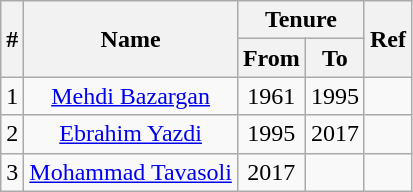<table class="wikitable" style="text-align:center">
<tr>
<th rowspan=2>#</th>
<th rowspan=2>Name</th>
<th colspan=2>Tenure</th>
<th rowspan=2>Ref</th>
</tr>
<tr>
<th>From</th>
<th>To</th>
</tr>
<tr>
<td>1</td>
<td><a href='#'>Mehdi Bazargan</a></td>
<td>1961</td>
<td>1995</td>
<td></td>
</tr>
<tr>
<td>2</td>
<td><a href='#'>Ebrahim Yazdi</a></td>
<td>1995</td>
<td>2017</td>
<td></td>
</tr>
<tr>
<td>3</td>
<td><a href='#'>Mohammad Tavasoli</a></td>
<td>2017</td>
<td></td>
<td></td>
</tr>
</table>
